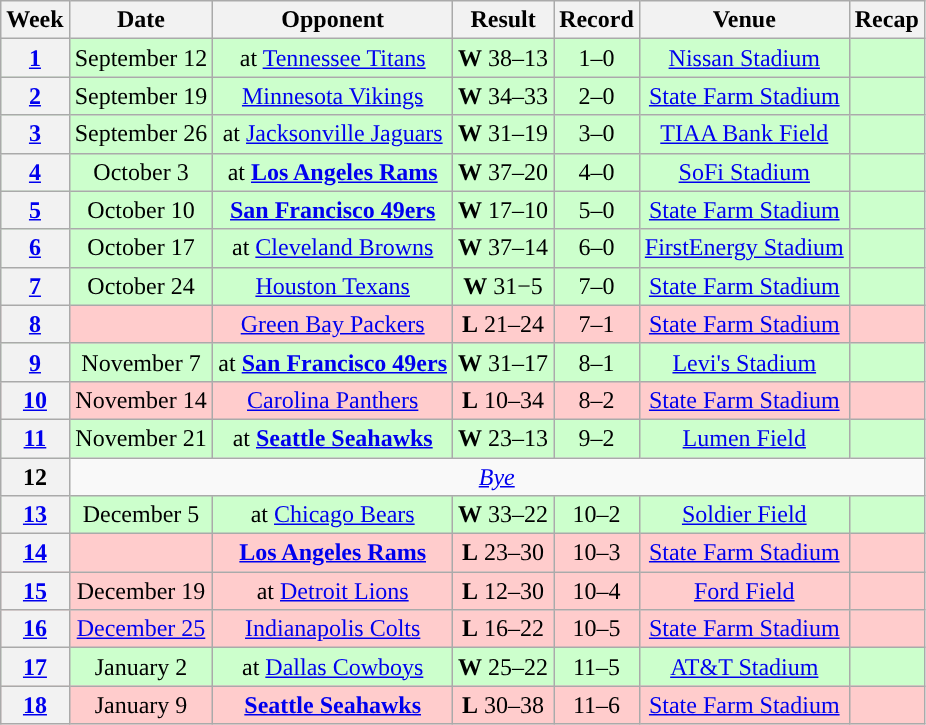<table class="wikitable" style="text-align:center">
<tr>
<th>Week</th>
<th>Date</th>
<th>Opponent</th>
<th>Result</th>
<th>Record</th>
<th>Venue</th>
<th>Recap</th>
</tr>
<tr style="background:#cfc">
<th><a href='#'>1</a></th>
<td>September 12</td>
<td>at <a href='#'>Tennessee Titans</a></td>
<td><strong>W</strong> 38–13</td>
<td>1–0</td>
<td><a href='#'>Nissan Stadium</a></td>
<td></td>
</tr>
<tr style="background:#cfc">
<th><a href='#'>2</a></th>
<td>September 19</td>
<td><a href='#'>Minnesota Vikings</a></td>
<td><strong>W</strong> 34–33</td>
<td>2–0</td>
<td><a href='#'>State Farm Stadium</a></td>
<td></td>
</tr>
<tr style="background:#cfc">
<th><a href='#'>3</a></th>
<td>September 26</td>
<td>at <a href='#'>Jacksonville Jaguars</a></td>
<td><strong>W</strong> 31–19</td>
<td>3–0</td>
<td><a href='#'>TIAA Bank Field</a></td>
<td></td>
</tr>
<tr style="background:#cfc">
<th><a href='#'>4</a></th>
<td>October 3</td>
<td>at <strong><a href='#'>Los Angeles Rams</a></strong></td>
<td><strong>W</strong> 37–20</td>
<td>4–0</td>
<td><a href='#'>SoFi Stadium</a></td>
<td></td>
</tr>
<tr style="background:#cfc">
<th><a href='#'>5</a></th>
<td>October 10</td>
<td><strong><a href='#'>San Francisco 49ers</a></strong></td>
<td><strong>W</strong> 17–10</td>
<td>5–0</td>
<td><a href='#'>State Farm Stadium</a></td>
<td></td>
</tr>
<tr style="background:#cfc">
<th><a href='#'>6</a></th>
<td>October 17</td>
<td>at <a href='#'>Cleveland Browns</a></td>
<td><strong>W</strong> 37–14</td>
<td>6–0</td>
<td><a href='#'>FirstEnergy Stadium</a></td>
<td></td>
</tr>
<tr style="background:#cfc">
<th><a href='#'>7</a></th>
<td>October 24</td>
<td><a href='#'>Houston Texans</a></td>
<td><strong>W</strong> 31−5</td>
<td>7–0</td>
<td><a href='#'>State Farm Stadium</a></td>
<td></td>
</tr>
<tr style="background:#fcc">
<th><a href='#'>8</a></th>
<td></td>
<td><a href='#'>Green Bay Packers</a></td>
<td><strong>L</strong> 21–24</td>
<td>7–1</td>
<td><a href='#'>State Farm Stadium</a></td>
<td></td>
</tr>
<tr style="background:#cfc">
<th><a href='#'>9</a></th>
<td>November 7</td>
<td>at <strong><a href='#'>San Francisco 49ers</a></strong></td>
<td><strong>W</strong> 31–17</td>
<td>8–1</td>
<td><a href='#'>Levi's Stadium</a></td>
<td></td>
</tr>
<tr style="background:#fcc">
<th><a href='#'>10</a></th>
<td>November 14</td>
<td><a href='#'>Carolina Panthers</a></td>
<td><strong>L</strong> 10–34</td>
<td>8–2</td>
<td><a href='#'>State Farm Stadium</a></td>
<td></td>
</tr>
<tr style="background:#cfc">
<th><a href='#'>11</a></th>
<td>November 21</td>
<td>at <strong><a href='#'>Seattle Seahawks</a></strong></td>
<td><strong>W</strong> 23–13</td>
<td>9–2</td>
<td><a href='#'>Lumen Field</a></td>
<td></td>
</tr>
<tr>
<th>12</th>
<td colspan="6"><em><a href='#'>Bye</a></em></td>
</tr>
<tr style="background:#cfc">
<th><a href='#'>13</a></th>
<td>December 5</td>
<td>at <a href='#'>Chicago Bears</a></td>
<td><strong>W</strong> 33–22</td>
<td>10–2</td>
<td><a href='#'>Soldier Field</a></td>
<td></td>
</tr>
<tr style="background:#fcc">
<th><a href='#'>14</a></th>
<td></td>
<td><strong><a href='#'>Los Angeles Rams</a></strong></td>
<td><strong>L</strong> 23–30</td>
<td>10–3</td>
<td><a href='#'>State Farm Stadium</a></td>
<td></td>
</tr>
<tr style="background:#fcc">
<th><a href='#'>15</a></th>
<td>December 19</td>
<td>at <a href='#'>Detroit Lions</a></td>
<td><strong>L</strong> 12–30</td>
<td>10–4</td>
<td><a href='#'>Ford Field</a></td>
<td></td>
</tr>
<tr style="background:#fcc">
<th><a href='#'>16</a></th>
<td><a href='#'>December 25</a></td>
<td><a href='#'>Indianapolis Colts</a></td>
<td><strong>L</strong> 16–22</td>
<td>10–5</td>
<td><a href='#'>State Farm Stadium</a></td>
<td></td>
</tr>
<tr style="background:#cfc">
<th><a href='#'>17</a></th>
<td>January 2</td>
<td>at <a href='#'>Dallas Cowboys</a></td>
<td><strong>W</strong> 25–22</td>
<td>11–5</td>
<td><a href='#'>AT&T Stadium</a></td>
<td></td>
</tr>
<tr style="background:#fcc">
<th><a href='#'>18</a></th>
<td>January 9</td>
<td><strong><a href='#'>Seattle Seahawks</a></strong></td>
<td><strong>L</strong> 30–38</td>
<td>11–6</td>
<td><a href='#'>State Farm Stadium</a></td>
<td></td>
</tr>
</table>
